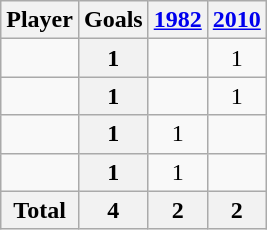<table class="wikitable sortable" style="text-align:center">
<tr>
<th>Player</th>
<th>Goals</th>
<th><a href='#'>1982</a></th>
<th><a href='#'>2010</a></th>
</tr>
<tr>
<td align="left"></td>
<th>1</th>
<td></td>
<td>1</td>
</tr>
<tr>
<td align="left"></td>
<th>1</th>
<td></td>
<td>1</td>
</tr>
<tr>
<td align="left"></td>
<th>1</th>
<td>1</td>
<td></td>
</tr>
<tr>
<td align="left"></td>
<th>1</th>
<td>1</td>
<td></td>
</tr>
<tr class="sortbottom">
<th>Total</th>
<th>4</th>
<th>2</th>
<th>2</th>
</tr>
</table>
